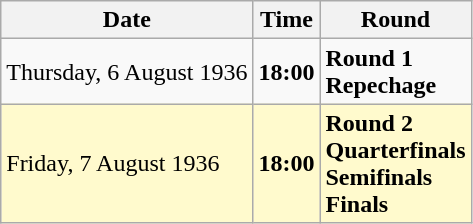<table class="wikitable">
<tr>
<th>Date</th>
<th>Time</th>
<th>Round</th>
</tr>
<tr>
<td>Thursday, 6 August 1936</td>
<td><strong>18:00</strong></td>
<td><strong>Round 1</strong><br><strong>Repechage</strong></td>
</tr>
<tr style=background:lemonchiffon>
<td>Friday, 7 August 1936</td>
<td><strong>18:00</strong></td>
<td><strong>Round 2</strong><br><strong>Quarterfinals</strong><br><strong>Semifinals</strong><br><strong>Finals</strong></td>
</tr>
</table>
